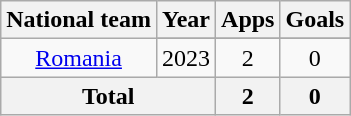<table class="wikitable" style="text-align: center;">
<tr>
<th>National team</th>
<th>Year</th>
<th>Apps</th>
<th>Goals</th>
</tr>
<tr>
<td rowspan="2"><a href='#'>Romania</a></td>
</tr>
<tr>
<td>2023</td>
<td>2</td>
<td>0</td>
</tr>
<tr>
<th colspan=2>Total</th>
<th>2</th>
<th>0</th>
</tr>
</table>
